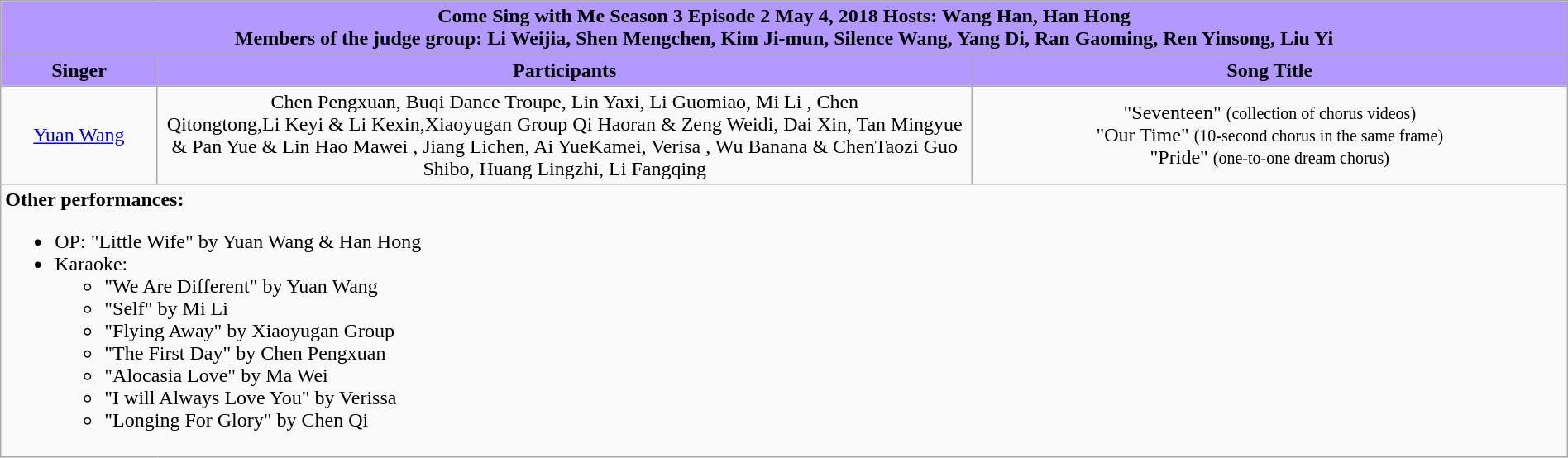<table class="wikitable sortable mw-collapsible" width="100%" style="text-align:center">
<tr style="background:#B399FF">
<td colspan="3"><div><strong>Come Sing with Me Season 3 Episode 2 May 4, 2018 Hosts: Wang Han, Han Hong<br>Members of the judge group: Li Weijia, Shen Mengchen, Kim Ji-mun, Silence Wang, Yang Di, Ran Gaoming, Ren Yinsong, Liu Yi</strong></div></td>
</tr>
<tr style="background:#B399FF">
<td style="width:10%"><strong>Singer</strong></td>
<td style="width:52%"><strong>Participants</strong></td>
<td style="width:38%"><strong>Song Title</strong></td>
</tr>
<tr>
<td><a href='#'>Yuan Wang</a></td>
<td>Chen Pengxuan, Buqi Dance Troupe, Lin Yaxi, Li Guomiao, Mi Li , Chen<br>Qitongtong,Li Keyi & Li Kexin,Xiaoyugan Group Qi Haoran & Zeng Weidi, Dai Xin, Tan Mingyue & Pan Yue & Lin Hao Mawei , Jiang Lichen, Ai YueKamei, Verisa , Wu Banana & ChenTaozi Guo Shibo, Huang Lingzhi, Li Fangqing</td>
<td>"Seventeen" <small>(collection of chorus videos)</small><br>"Our Time" <small>(10-second chorus in the same frame)</small><br>"Pride" <small>(one-to-one dream chorus)</small></td>
</tr>
<tr>
<td colspan="3" style="text-align:left;"><strong>Other performances:</strong><br><ul><li>OP: "Little Wife" by Yuan Wang & Han Hong</li><li>Karaoke:<ul><li>"We Are Different" by Yuan Wang</li><li>"Self" by Mi Li</li><li>"Flying Away" by Xiaoyugan Group</li><li>"The First Day" by Chen Pengxuan</li><li>"Alocasia Love" by Ma Wei</li><li>"I will Always Love You" by Verissa</li><li>"Longing For Glory" by Chen Qi</li></ul></li></ul></td>
</tr>
</table>
